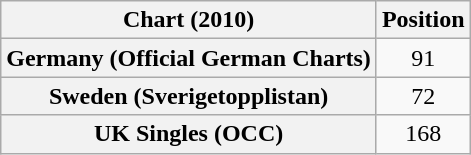<table class="wikitable sortable plainrowheaders" style="text-align:center">
<tr>
<th scope="col">Chart (2010)</th>
<th scope="col">Position</th>
</tr>
<tr>
<th scope="row">Germany (Official German Charts)</th>
<td>91</td>
</tr>
<tr>
<th scope="row">Sweden (Sverigetopplistan)</th>
<td>72</td>
</tr>
<tr>
<th scope="row">UK Singles (OCC)</th>
<td>168</td>
</tr>
</table>
